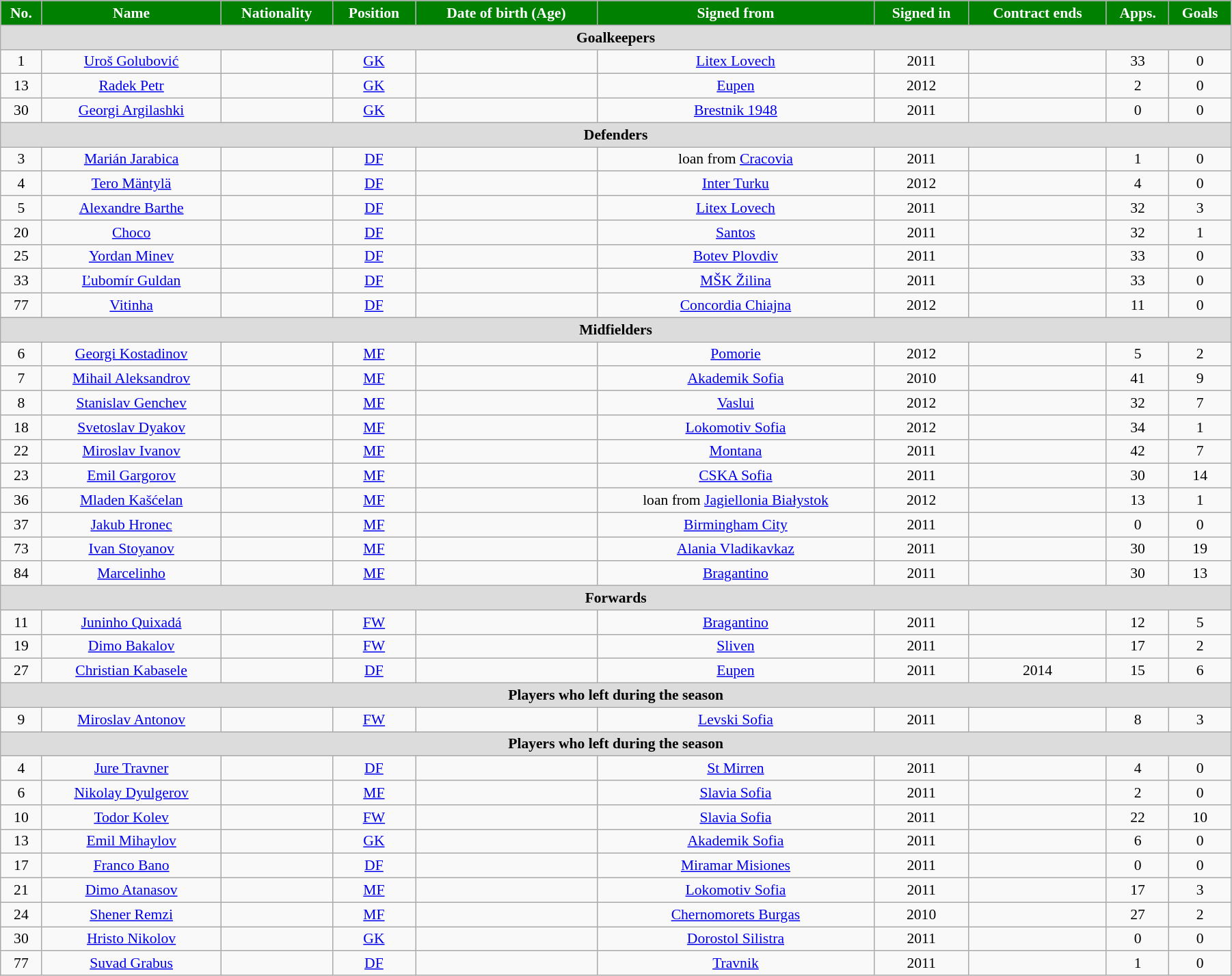<table class="wikitable"  style="text-align:center; font-size:90%; width:95%;">
<tr>
<th style="background:green; color:white; text-align:center;">No.</th>
<th style="background:green; color:white; text-align:center;">Name</th>
<th style="background:green; color:white; text-align:center;">Nationality</th>
<th style="background:green; color:white; text-align:center;">Position</th>
<th style="background:green; color:white; text-align:center;">Date of birth (Age)</th>
<th style="background:green; color:white; text-align:center;">Signed from</th>
<th style="background:green; color:white; text-align:center;">Signed in</th>
<th style="background:green; color:white; text-align:center;">Contract ends</th>
<th style="background:green; color:white; text-align:center;">Apps.</th>
<th style="background:green; color:white; text-align:center;">Goals</th>
</tr>
<tr>
<th colspan="11"  style="background:#dcdcdc; text-align:center;">Goalkeepers</th>
</tr>
<tr>
<td>1</td>
<td><a href='#'>Uroš Golubović</a></td>
<td></td>
<td><a href='#'>GK</a></td>
<td></td>
<td><a href='#'>Litex Lovech</a></td>
<td>2011</td>
<td></td>
<td>33</td>
<td>0</td>
</tr>
<tr>
<td>13</td>
<td><a href='#'>Radek Petr</a></td>
<td></td>
<td><a href='#'>GK</a></td>
<td></td>
<td><a href='#'>Eupen</a></td>
<td>2012</td>
<td></td>
<td>2</td>
<td>0</td>
</tr>
<tr>
<td>30</td>
<td><a href='#'>Georgi Argilashki</a></td>
<td></td>
<td><a href='#'>GK</a></td>
<td></td>
<td><a href='#'>Brestnik 1948</a></td>
<td>2011</td>
<td></td>
<td>0</td>
<td>0</td>
</tr>
<tr>
<th colspan="11"  style="background:#dcdcdc; text-align:center;">Defenders</th>
</tr>
<tr>
<td>3</td>
<td><a href='#'>Marián Jarabica</a></td>
<td></td>
<td><a href='#'>DF</a></td>
<td></td>
<td>loan from <a href='#'>Cracovia</a></td>
<td>2011</td>
<td></td>
<td>1</td>
<td>0</td>
</tr>
<tr>
<td>4</td>
<td><a href='#'>Tero Mäntylä</a></td>
<td></td>
<td><a href='#'>DF</a></td>
<td></td>
<td><a href='#'>Inter Turku</a></td>
<td>2012</td>
<td></td>
<td>4</td>
<td>0</td>
</tr>
<tr>
<td>5</td>
<td><a href='#'>Alexandre Barthe</a></td>
<td></td>
<td><a href='#'>DF</a></td>
<td></td>
<td><a href='#'>Litex Lovech</a></td>
<td>2011</td>
<td></td>
<td>32</td>
<td>3</td>
</tr>
<tr>
<td>20</td>
<td><a href='#'>Choco</a></td>
<td></td>
<td><a href='#'>DF</a></td>
<td></td>
<td><a href='#'>Santos</a></td>
<td>2011</td>
<td></td>
<td>32</td>
<td>1</td>
</tr>
<tr>
<td>25</td>
<td><a href='#'>Yordan Minev</a></td>
<td></td>
<td><a href='#'>DF</a></td>
<td></td>
<td><a href='#'>Botev Plovdiv</a></td>
<td>2011</td>
<td></td>
<td>33</td>
<td>0</td>
</tr>
<tr>
<td>33</td>
<td><a href='#'>Ľubomír Guldan</a></td>
<td></td>
<td><a href='#'>DF</a></td>
<td></td>
<td><a href='#'>MŠK Žilina</a></td>
<td>2011</td>
<td></td>
<td>33</td>
<td>0</td>
</tr>
<tr>
<td>77</td>
<td><a href='#'>Vitinha</a></td>
<td></td>
<td><a href='#'>DF</a></td>
<td></td>
<td><a href='#'>Concordia Chiajna</a></td>
<td>2012</td>
<td></td>
<td>11</td>
<td>0</td>
</tr>
<tr>
<th colspan="11"  style="background:#dcdcdc; text-align:center;">Midfielders</th>
</tr>
<tr>
<td>6</td>
<td><a href='#'>Georgi Kostadinov</a></td>
<td></td>
<td><a href='#'>MF</a></td>
<td></td>
<td><a href='#'>Pomorie</a></td>
<td>2012</td>
<td></td>
<td>5</td>
<td>2</td>
</tr>
<tr>
<td>7</td>
<td><a href='#'>Mihail Aleksandrov</a></td>
<td></td>
<td><a href='#'>MF</a></td>
<td></td>
<td><a href='#'>Akademik Sofia</a></td>
<td>2010</td>
<td></td>
<td>41</td>
<td>9</td>
</tr>
<tr>
<td>8</td>
<td><a href='#'>Stanislav Genchev</a></td>
<td></td>
<td><a href='#'>MF</a></td>
<td></td>
<td><a href='#'>Vaslui</a></td>
<td>2012</td>
<td></td>
<td>32</td>
<td>7</td>
</tr>
<tr>
<td>18</td>
<td><a href='#'>Svetoslav Dyakov</a></td>
<td></td>
<td><a href='#'>MF</a></td>
<td></td>
<td><a href='#'>Lokomotiv Sofia</a></td>
<td>2012</td>
<td></td>
<td>34</td>
<td>1</td>
</tr>
<tr>
<td>22</td>
<td><a href='#'>Miroslav Ivanov</a></td>
<td></td>
<td><a href='#'>MF</a></td>
<td></td>
<td><a href='#'>Montana</a></td>
<td>2011</td>
<td></td>
<td>42</td>
<td>7</td>
</tr>
<tr>
<td>23</td>
<td><a href='#'>Emil Gargorov</a></td>
<td></td>
<td><a href='#'>MF</a></td>
<td></td>
<td><a href='#'>CSKA Sofia</a></td>
<td>2011</td>
<td></td>
<td>30</td>
<td>14</td>
</tr>
<tr>
<td>36</td>
<td><a href='#'>Mladen Kašćelan</a></td>
<td></td>
<td><a href='#'>MF</a></td>
<td></td>
<td>loan from <a href='#'>Jagiellonia Białystok</a></td>
<td>2012</td>
<td></td>
<td>13</td>
<td>1</td>
</tr>
<tr>
<td>37</td>
<td><a href='#'>Jakub Hronec</a></td>
<td></td>
<td><a href='#'>MF</a></td>
<td></td>
<td><a href='#'>Birmingham City</a></td>
<td>2011</td>
<td></td>
<td>0</td>
<td>0</td>
</tr>
<tr>
<td>73</td>
<td><a href='#'>Ivan Stoyanov</a></td>
<td></td>
<td><a href='#'>MF</a></td>
<td></td>
<td><a href='#'>Alania Vladikavkaz</a></td>
<td>2011</td>
<td></td>
<td>30</td>
<td>19</td>
</tr>
<tr>
<td>84</td>
<td><a href='#'>Marcelinho</a></td>
<td></td>
<td><a href='#'>MF</a></td>
<td></td>
<td><a href='#'>Bragantino</a></td>
<td>2011</td>
<td></td>
<td>30</td>
<td>13</td>
</tr>
<tr>
<th colspan="11"  style="background:#dcdcdc; text-align:center;">Forwards</th>
</tr>
<tr>
<td>11</td>
<td><a href='#'>Juninho Quixadá</a></td>
<td></td>
<td><a href='#'>FW</a></td>
<td></td>
<td><a href='#'>Bragantino</a></td>
<td>2011</td>
<td></td>
<td>12</td>
<td>5</td>
</tr>
<tr>
<td>19</td>
<td><a href='#'>Dimo Bakalov</a></td>
<td></td>
<td><a href='#'>FW</a></td>
<td></td>
<td><a href='#'>Sliven</a></td>
<td>2011</td>
<td></td>
<td>17</td>
<td>2</td>
</tr>
<tr>
<td>27</td>
<td><a href='#'>Christian Kabasele</a></td>
<td></td>
<td><a href='#'>DF</a></td>
<td></td>
<td><a href='#'>Eupen</a></td>
<td>2011</td>
<td>2014</td>
<td>15</td>
<td>6</td>
</tr>
<tr>
<th colspan="11"  style="background:#dcdcdc; text-align:center;">Players who left during the season</th>
</tr>
<tr>
<td>9</td>
<td><a href='#'>Miroslav Antonov</a></td>
<td></td>
<td><a href='#'>FW</a></td>
<td></td>
<td><a href='#'>Levski Sofia</a></td>
<td>2011</td>
<td></td>
<td>8</td>
<td>3</td>
</tr>
<tr>
<th colspan="11"  style="background:#dcdcdc; text-align:center;">Players who left during the season</th>
</tr>
<tr>
<td>4</td>
<td><a href='#'>Jure Travner</a></td>
<td></td>
<td><a href='#'>DF</a></td>
<td></td>
<td><a href='#'>St Mirren</a></td>
<td>2011</td>
<td></td>
<td>4</td>
<td>0</td>
</tr>
<tr>
<td>6</td>
<td><a href='#'>Nikolay Dyulgerov</a></td>
<td></td>
<td><a href='#'>MF</a></td>
<td></td>
<td><a href='#'>Slavia Sofia</a></td>
<td>2011</td>
<td></td>
<td>2</td>
<td>0</td>
</tr>
<tr>
<td>10</td>
<td><a href='#'>Todor Kolev</a></td>
<td></td>
<td><a href='#'>FW</a></td>
<td></td>
<td><a href='#'>Slavia Sofia</a></td>
<td>2011</td>
<td></td>
<td>22</td>
<td>10</td>
</tr>
<tr>
<td>13</td>
<td><a href='#'>Emil Mihaylov</a></td>
<td></td>
<td><a href='#'>GK</a></td>
<td></td>
<td><a href='#'>Akademik Sofia</a></td>
<td>2011</td>
<td></td>
<td>6</td>
<td>0</td>
</tr>
<tr>
<td>17</td>
<td><a href='#'>Franco Bano</a></td>
<td></td>
<td><a href='#'>DF</a></td>
<td></td>
<td><a href='#'>Miramar Misiones</a></td>
<td>2011</td>
<td></td>
<td>0</td>
<td>0</td>
</tr>
<tr>
<td>21</td>
<td><a href='#'>Dimo Atanasov</a></td>
<td></td>
<td><a href='#'>MF</a></td>
<td></td>
<td><a href='#'>Lokomotiv Sofia</a></td>
<td>2011</td>
<td></td>
<td>17</td>
<td>3</td>
</tr>
<tr>
<td>24</td>
<td><a href='#'>Shener Remzi</a></td>
<td></td>
<td><a href='#'>MF</a></td>
<td></td>
<td><a href='#'>Chernomorets Burgas</a></td>
<td>2010</td>
<td></td>
<td>27</td>
<td>2</td>
</tr>
<tr>
<td>30</td>
<td><a href='#'>Hristo Nikolov</a></td>
<td></td>
<td><a href='#'>GK</a></td>
<td></td>
<td><a href='#'>Dorostol Silistra</a></td>
<td>2011</td>
<td></td>
<td>0</td>
<td>0</td>
</tr>
<tr>
<td>77</td>
<td><a href='#'>Suvad Grabus</a></td>
<td></td>
<td><a href='#'>DF</a></td>
<td></td>
<td><a href='#'>Travnik</a></td>
<td>2011</td>
<td></td>
<td>1</td>
<td>0</td>
</tr>
</table>
